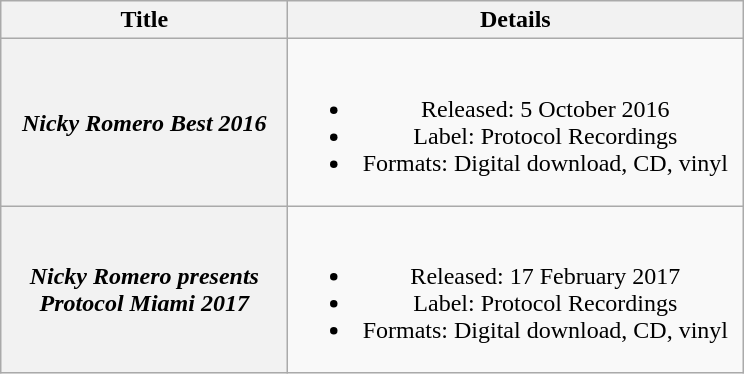<table class="wikitable plainrowheaders" style="text-align:center;">
<tr>
<th scope="col" style="width:11.5em;">Title</th>
<th scope="col" style="width:18.5em;">Details</th>
</tr>
<tr>
<th scope="row"><em>Nicky Romero Best 2016</em></th>
<td><br><ul><li>Released: 5 October 2016</li><li>Label: Protocol Recordings</li><li>Formats: Digital download, CD, vinyl</li></ul></td>
</tr>
<tr>
<th scope="row"><em>Nicky Romero presents Protocol Miami 2017</em></th>
<td><br><ul><li>Released: 17 February 2017</li><li>Label: Protocol Recordings</li><li>Formats: Digital download, CD, vinyl</li></ul></td>
</tr>
</table>
